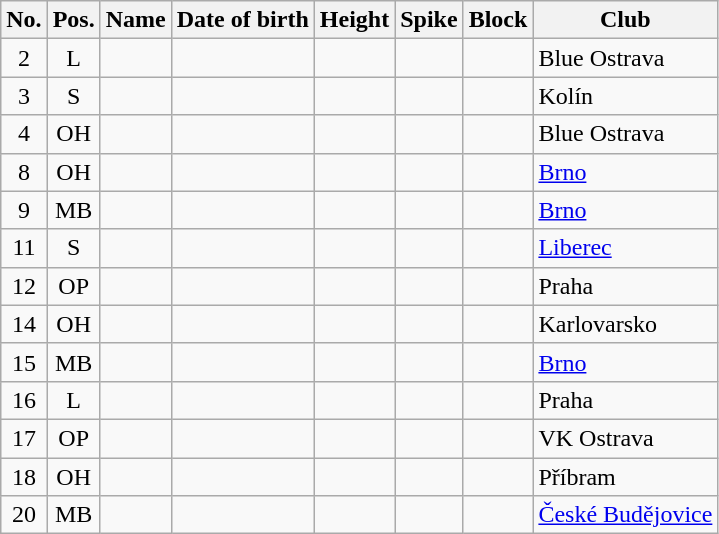<table class="wikitable sortable" style="text-align:center">
<tr>
<th>No.</th>
<th>Pos.</th>
<th>Name</th>
<th>Date of birth</th>
<th>Height</th>
<th>Spike</th>
<th>Block</th>
<th>Club</th>
</tr>
<tr>
<td>2</td>
<td>L</td>
<td align=left></td>
<td align=left></td>
<td></td>
<td></td>
<td></td>
<td align=left> Blue Ostrava</td>
</tr>
<tr>
<td>3</td>
<td>S</td>
<td align=left></td>
<td align=left></td>
<td></td>
<td></td>
<td></td>
<td align=left> Kolín</td>
</tr>
<tr>
<td>4</td>
<td>OH</td>
<td align=left></td>
<td align=left></td>
<td></td>
<td></td>
<td></td>
<td align=left> Blue Ostrava</td>
</tr>
<tr>
<td>8</td>
<td>OH</td>
<td align=left></td>
<td align=left></td>
<td></td>
<td></td>
<td></td>
<td align=left> <a href='#'>Brno</a></td>
</tr>
<tr>
<td>9</td>
<td>MB</td>
<td align=left></td>
<td align=left></td>
<td></td>
<td></td>
<td></td>
<td align=left> <a href='#'>Brno</a></td>
</tr>
<tr>
<td>11</td>
<td>S</td>
<td align=left></td>
<td align=left></td>
<td></td>
<td></td>
<td></td>
<td align=left> <a href='#'>Liberec</a></td>
</tr>
<tr>
<td>12</td>
<td>OP</td>
<td align=left></td>
<td align=left></td>
<td></td>
<td></td>
<td></td>
<td align=left> Praha</td>
</tr>
<tr>
<td>14</td>
<td>OH</td>
<td align=left></td>
<td align=left></td>
<td></td>
<td></td>
<td></td>
<td align=left> Karlovarsko</td>
</tr>
<tr>
<td>15</td>
<td>MB</td>
<td align=left></td>
<td align=left></td>
<td></td>
<td></td>
<td></td>
<td align=left> <a href='#'>Brno</a></td>
</tr>
<tr>
<td>16</td>
<td>L</td>
<td align=left></td>
<td align=left></td>
<td></td>
<td></td>
<td></td>
<td align=left> Praha</td>
</tr>
<tr>
<td>17</td>
<td>OP</td>
<td align=left></td>
<td align=left></td>
<td></td>
<td></td>
<td></td>
<td align=left> VK Ostrava</td>
</tr>
<tr>
<td>18</td>
<td>OH</td>
<td align=left></td>
<td align=left></td>
<td></td>
<td></td>
<td></td>
<td align=left> Příbram</td>
</tr>
<tr>
<td>20</td>
<td>MB</td>
<td align=left></td>
<td align=left></td>
<td></td>
<td></td>
<td></td>
<td align=left> <a href='#'>České Budějovice</a></td>
</tr>
</table>
